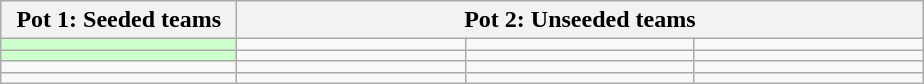<table class="wikitable">
<tr>
<th width=150>Pot 1: Seeded teams</th>
<th width=450 colspan=3>Pot 2: Unseeded teams</th>
</tr>
<tr>
<td bgcolor=#ccffcc></td>
<td></td>
<td></td>
<td></td>
</tr>
<tr>
<td bgcolor=#ccffcc></td>
<td></td>
<td></td>
<td></td>
</tr>
<tr>
<td></td>
<td></td>
<td></td>
<td></td>
</tr>
<tr>
<td></td>
<td></td>
<td></td>
<td></td>
</tr>
</table>
